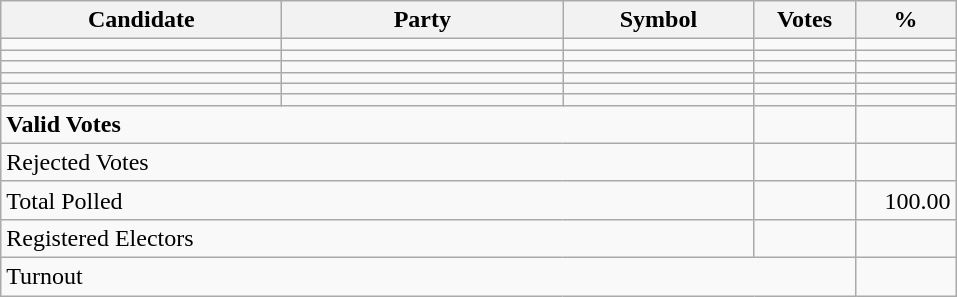<table class="wikitable" border="1" style="text-align:right;">
<tr>
<th align=left width="180">Candidate</th>
<th align=left width="180">Party</th>
<th align=left width="120">Symbol</th>
<th align=left width="60">Votes</th>
<th align=left width="60">%</th>
</tr>
<tr>
<td align=left></td>
<td align=left></td>
<td align=left></td>
<td></td>
<td></td>
</tr>
<tr>
<td align=left></td>
<td align=left></td>
<td align=left></td>
<td></td>
<td></td>
</tr>
<tr>
<td align=left></td>
<td align=left></td>
<td align=left></td>
<td></td>
<td></td>
</tr>
<tr>
<td align=left></td>
<td align=left></td>
<td align=left></td>
<td></td>
<td></td>
</tr>
<tr>
<td align=left></td>
<td align=left></td>
<td align=left></td>
<td></td>
<td></td>
</tr>
<tr>
<td align=left></td>
<td align=left></td>
<td align=left></td>
<td></td>
<td></td>
</tr>
<tr>
<td align=left colspan=3><strong>Valid Votes</strong></td>
<td><strong> </strong></td>
<td><strong> </strong></td>
</tr>
<tr>
<td align=left colspan=3>Rejected Votes</td>
<td></td>
<td></td>
</tr>
<tr>
<td align=left colspan=3>Total Polled</td>
<td></td>
<td>100.00</td>
</tr>
<tr>
<td align=left colspan=3>Registered Electors</td>
<td></td>
<td></td>
</tr>
<tr>
<td align=left colspan=4>Turnout</td>
<td></td>
</tr>
</table>
